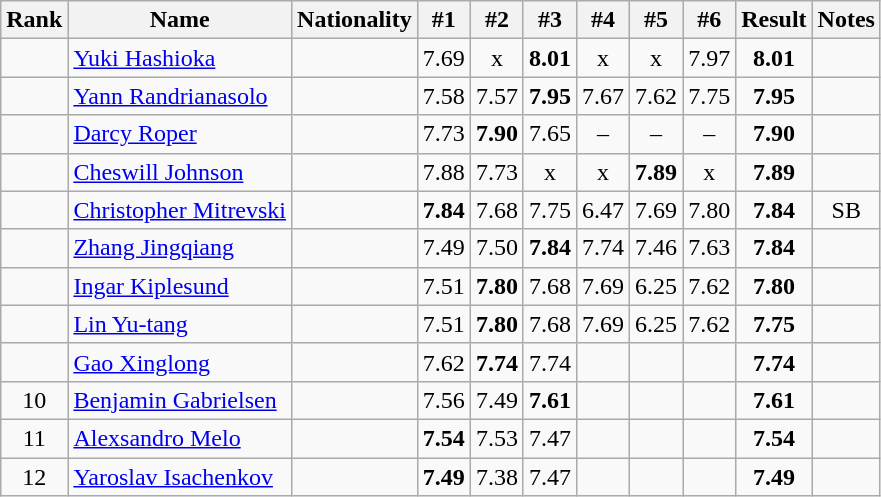<table class="wikitable sortable" style="text-align:center">
<tr>
<th>Rank</th>
<th>Name</th>
<th>Nationality</th>
<th>#1</th>
<th>#2</th>
<th>#3</th>
<th>#4</th>
<th>#5</th>
<th>#6</th>
<th>Result</th>
<th>Notes</th>
</tr>
<tr>
<td></td>
<td align=left><a href='#'>Yuki Hashioka</a></td>
<td align=left></td>
<td>7.69</td>
<td>x</td>
<td><strong>8.01</strong></td>
<td>x</td>
<td>x</td>
<td>7.97</td>
<td><strong>8.01</strong></td>
<td></td>
</tr>
<tr>
<td></td>
<td align=left><a href='#'>Yann Randrianasolo</a></td>
<td align=left></td>
<td>7.58</td>
<td>7.57</td>
<td><strong>7.95</strong></td>
<td>7.67</td>
<td>7.62</td>
<td>7.75</td>
<td><strong>7.95</strong></td>
<td></td>
</tr>
<tr>
<td></td>
<td align=left><a href='#'>Darcy Roper</a></td>
<td align=left></td>
<td>7.73</td>
<td><strong>7.90</strong></td>
<td>7.65</td>
<td>–</td>
<td>–</td>
<td>–</td>
<td><strong>7.90</strong></td>
<td></td>
</tr>
<tr>
<td></td>
<td align=left><a href='#'>Cheswill Johnson</a></td>
<td align=left></td>
<td>7.88</td>
<td>7.73</td>
<td>x</td>
<td>x</td>
<td><strong>7.89</strong></td>
<td>x</td>
<td><strong>7.89</strong></td>
<td></td>
</tr>
<tr>
<td></td>
<td align=left><a href='#'>Christopher Mitrevski</a></td>
<td align=left></td>
<td><strong>7.84</strong></td>
<td>7.68</td>
<td>7.75</td>
<td>6.47</td>
<td>7.69</td>
<td>7.80</td>
<td><strong>7.84</strong></td>
<td>SB</td>
</tr>
<tr>
<td></td>
<td align=left><a href='#'>Zhang Jingqiang</a></td>
<td align=left></td>
<td>7.49</td>
<td>7.50</td>
<td><strong>7.84</strong></td>
<td>7.74</td>
<td>7.46</td>
<td>7.63</td>
<td><strong>7.84</strong></td>
<td></td>
</tr>
<tr>
<td></td>
<td align=left><a href='#'>Ingar Kiplesund</a></td>
<td align=left></td>
<td>7.51</td>
<td><strong>7.80</strong></td>
<td>7.68</td>
<td>7.69</td>
<td>6.25</td>
<td>7.62</td>
<td><strong>7.80</strong></td>
<td></td>
</tr>
<tr>
<td></td>
<td align=left><a href='#'>Lin Yu-tang</a></td>
<td align=left></td>
<td>7.51</td>
<td><strong>7.80</strong></td>
<td>7.68</td>
<td>7.69</td>
<td>6.25</td>
<td>7.62</td>
<td><strong>7.75</strong></td>
<td></td>
</tr>
<tr>
<td></td>
<td align=left><a href='#'>Gao Xinglong</a></td>
<td align=left></td>
<td>7.62</td>
<td><strong>7.74</strong></td>
<td>7.74</td>
<td></td>
<td></td>
<td></td>
<td><strong>7.74</strong></td>
<td></td>
</tr>
<tr>
<td>10</td>
<td align=left><a href='#'>Benjamin Gabrielsen</a></td>
<td align=left></td>
<td>7.56</td>
<td>7.49</td>
<td><strong>7.61</strong></td>
<td></td>
<td></td>
<td></td>
<td><strong>7.61</strong></td>
<td></td>
</tr>
<tr>
<td>11</td>
<td align=left><a href='#'>Alexsandro Melo</a></td>
<td align=left></td>
<td><strong>7.54</strong></td>
<td>7.53</td>
<td>7.47</td>
<td></td>
<td></td>
<td></td>
<td><strong>7.54</strong></td>
<td></td>
</tr>
<tr>
<td>12</td>
<td align=left><a href='#'>Yaroslav Isachenkov</a></td>
<td align=left></td>
<td><strong>7.49</strong></td>
<td>7.38</td>
<td>7.47</td>
<td></td>
<td></td>
<td></td>
<td><strong>7.49</strong></td>
<td></td>
</tr>
</table>
